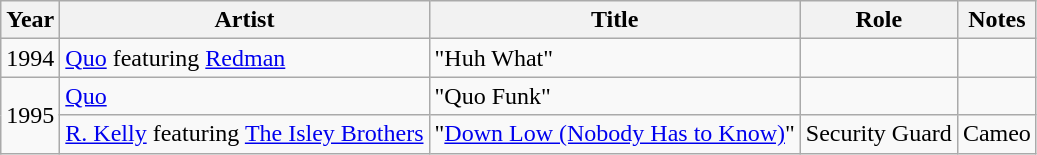<table class="wikitable sortable">
<tr>
<th scope="col">Year</th>
<th scope="col">Artist</th>
<th scope="col">Title</th>
<th scope="col">Role</th>
<th scope="col">Notes</th>
</tr>
<tr>
<td>1994</td>
<td><a href='#'>Quo</a> featuring <a href='#'>Redman</a></td>
<td scope="row">"Huh What"</td>
<td></td>
<td></td>
</tr>
<tr>
<td rowspan=2>1995</td>
<td><a href='#'>Quo</a></td>
<td scope="row">"Quo Funk"</td>
<td></td>
<td></td>
</tr>
<tr>
<td><a href='#'>R. Kelly</a> featuring <a href='#'>The Isley Brothers</a></td>
<td scope="row">"<a href='#'>Down Low (Nobody Has to Know)</a>"</td>
<td>Security Guard</td>
<td>Cameo</td>
</tr>
</table>
